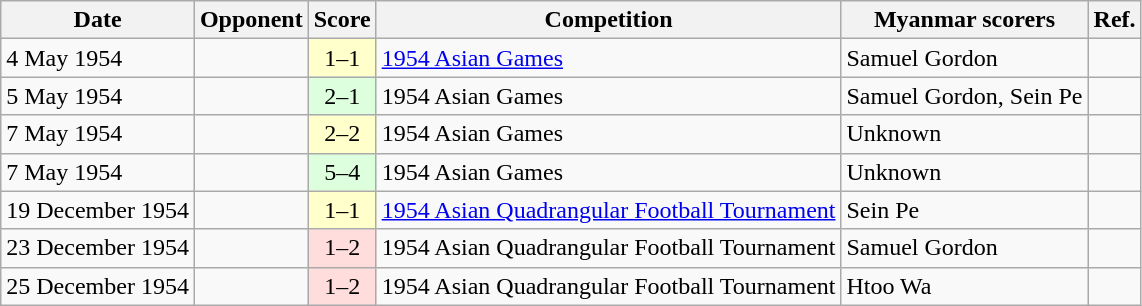<table class="wikitable sortable">
<tr>
<th>Date</th>
<th>Opponent</th>
<th>Score</th>
<th>Competition</th>
<th class="unsortable">Myanmar scorers</th>
<th class="unsortable">Ref.</th>
</tr>
<tr>
<td>4 May 1954</td>
<td></td>
<td align="center" bgcolor="#ffffcc">1–1</td>
<td><a href='#'>1954 Asian Games</a></td>
<td>Samuel Gordon</td>
<td></td>
</tr>
<tr>
<td>5 May 1954</td>
<td></td>
<td align="center" bgcolor="#ddffdd">2–1</td>
<td>1954 Asian Games</td>
<td>Samuel Gordon, Sein Pe</td>
<td></td>
</tr>
<tr>
<td>7 May 1954</td>
<td></td>
<td align="center" bgcolor="#ffffcc">2–2</td>
<td>1954 Asian Games</td>
<td>Unknown</td>
<td></td>
</tr>
<tr>
<td>7 May 1954</td>
<td></td>
<td align="center" bgcolor="#ddffdd">5–4</td>
<td>1954 Asian Games</td>
<td>Unknown</td>
<td></td>
</tr>
<tr>
<td>19 December 1954</td>
<td></td>
<td align="center" bgcolor="#ffffcc">1–1</td>
<td><a href='#'>1954 Asian Quadrangular Football Tournament</a></td>
<td>Sein Pe</td>
<td></td>
</tr>
<tr>
<td>23 December 1954</td>
<td></td>
<td align="center" bgcolor="#ffdddd">1–2</td>
<td>1954 Asian Quadrangular Football Tournament</td>
<td>Samuel Gordon</td>
<td></td>
</tr>
<tr>
<td>25 December 1954</td>
<td></td>
<td align="center" bgcolor="#ffdddd">1–2</td>
<td>1954 Asian Quadrangular Football Tournament</td>
<td>Htoo Wa</td>
<td></td>
</tr>
</table>
